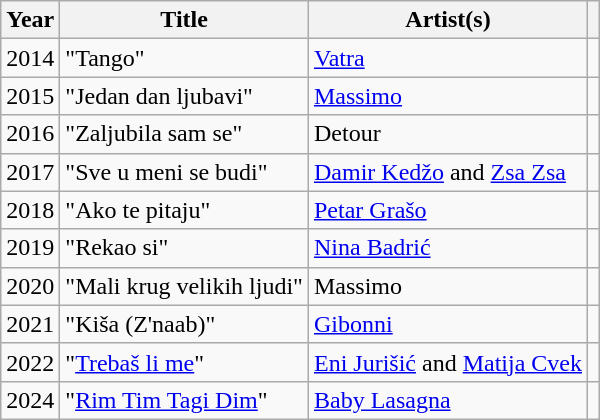<table class="wikitable sortable">
<tr>
<th>Year</th>
<th>Title</th>
<th>Artist(s)</th>
<th class="unsortable"></th>
</tr>
<tr>
<td>2014</td>
<td>"Tango"</td>
<td><a href='#'>Vatra</a></td>
<td></td>
</tr>
<tr>
<td>2015</td>
<td>"Jedan dan ljubavi"</td>
<td><a href='#'>Massimo</a></td>
<td></td>
</tr>
<tr>
<td>2016</td>
<td>"Zaljubila sam se"</td>
<td>Detour</td>
<td></td>
</tr>
<tr>
<td>2017</td>
<td>"Sve u meni se budi"</td>
<td><a href='#'>Damir Kedžo</a> and <a href='#'>Zsa Zsa</a></td>
<td></td>
</tr>
<tr>
<td>2018</td>
<td>"Ako te pitaju"</td>
<td><a href='#'>Petar Grašo</a></td>
<td></td>
</tr>
<tr>
<td>2019</td>
<td>"Rekao si"</td>
<td><a href='#'>Nina Badrić</a></td>
<td></td>
</tr>
<tr>
<td>2020</td>
<td>"Mali krug velikih ljudi"</td>
<td>Massimo</td>
<td></td>
</tr>
<tr>
<td>2021</td>
<td>"Kiša (Z'naab)"</td>
<td><a href='#'>Gibonni</a></td>
<td></td>
</tr>
<tr>
<td>2022</td>
<td>"<a href='#'>Trebaš li me</a>"</td>
<td><a href='#'>Eni Jurišić</a> and <a href='#'>Matija Cvek</a></td>
<td></td>
</tr>
<tr>
<td>2024</td>
<td>"<a href='#'>Rim Tim Tagi Dim</a>"</td>
<td><a href='#'>Baby Lasagna</a></td>
<td></td>
</tr>
</table>
